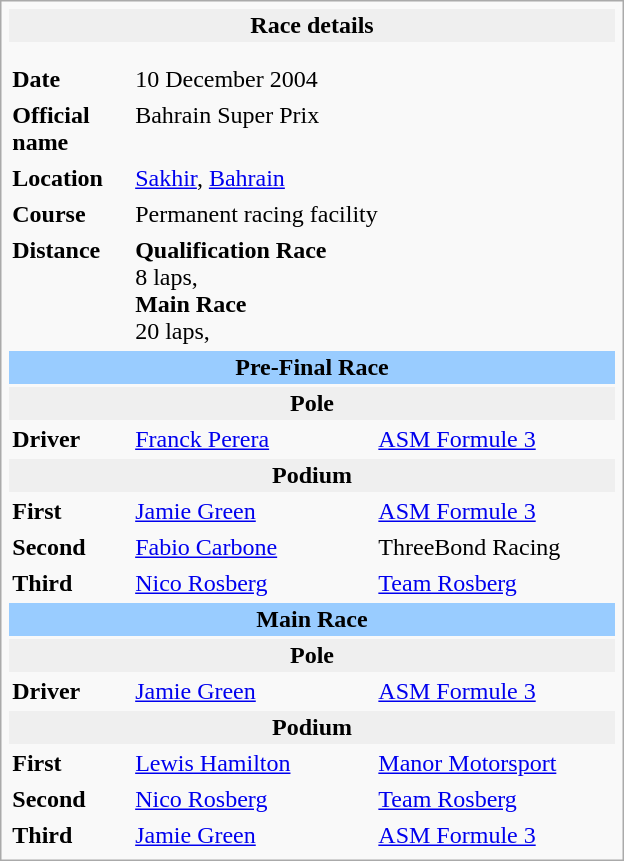<table class="infobox" align="right" cellpadding="2" style="float:right; width: 26em; ">
<tr>
<th colspan="3" style="background:#efefef;">Race details</th>
</tr>
<tr>
<td colspan="3" style="text-align:center;"></td>
</tr>
<tr>
<td colspan="3" style="text-align:center;"></td>
</tr>
<tr>
<td style="width: 20%;"><strong>Date</strong></td>
<td>10 December 2004</td>
</tr>
<tr>
<td><strong>Official name</strong></td>
<td colspan=2>Bahrain Super Prix</td>
</tr>
<tr>
<td><strong>Location</strong></td>
<td colspan=2><a href='#'>Sakhir</a>, <a href='#'>Bahrain</a></td>
</tr>
<tr>
<td><strong>Course</strong></td>
<td colspan=2>Permanent racing facility<br></td>
</tr>
<tr>
<td><strong>Distance</strong></td>
<td colspan=2><strong>Qualification Race</strong><br>8 laps, <br><strong>Main Race</strong><br>20 laps, </td>
</tr>
<tr>
<td colspan="3" style="text-align:center; background-color:#99ccff"><strong>Pre-Final Race</strong></td>
</tr>
<tr>
<th colspan="3" style="background:#efefef;">Pole</th>
</tr>
<tr>
<td><strong>Driver</strong></td>
<td> <a href='#'>Franck Perera</a></td>
<td><a href='#'>ASM Formule 3</a></td>
</tr>
<tr>
<th colspan="3" style="background:#efefef;">Podium</th>
</tr>
<tr>
<td><strong>First</strong></td>
<td> <a href='#'>Jamie Green</a></td>
<td><a href='#'>ASM Formule 3</a></td>
</tr>
<tr>
<td><strong>Second</strong></td>
<td> <a href='#'>Fabio Carbone</a></td>
<td>ThreeBond Racing</td>
</tr>
<tr>
<td><strong>Third</strong></td>
<td> <a href='#'>Nico Rosberg</a></td>
<td><a href='#'>Team Rosberg</a></td>
</tr>
<tr>
<td colspan="3" style="text-align:center; background-color:#99ccff"><strong>Main Race</strong></td>
</tr>
<tr>
<th colspan="3" style="background:#efefef;">Pole</th>
</tr>
<tr>
<td><strong>Driver</strong></td>
<td> <a href='#'>Jamie Green</a></td>
<td><a href='#'>ASM Formule 3</a></td>
</tr>
<tr>
<th colspan="3" style="background:#efefef;">Podium</th>
</tr>
<tr>
<td><strong>First</strong></td>
<td> <a href='#'>Lewis Hamilton</a></td>
<td><a href='#'>Manor Motorsport</a></td>
</tr>
<tr>
<td><strong>Second</strong></td>
<td> <a href='#'>Nico Rosberg</a></td>
<td><a href='#'>Team Rosberg</a></td>
</tr>
<tr>
<td><strong>Third</strong></td>
<td> <a href='#'>Jamie Green</a></td>
<td><a href='#'>ASM Formule 3</a></td>
</tr>
</table>
